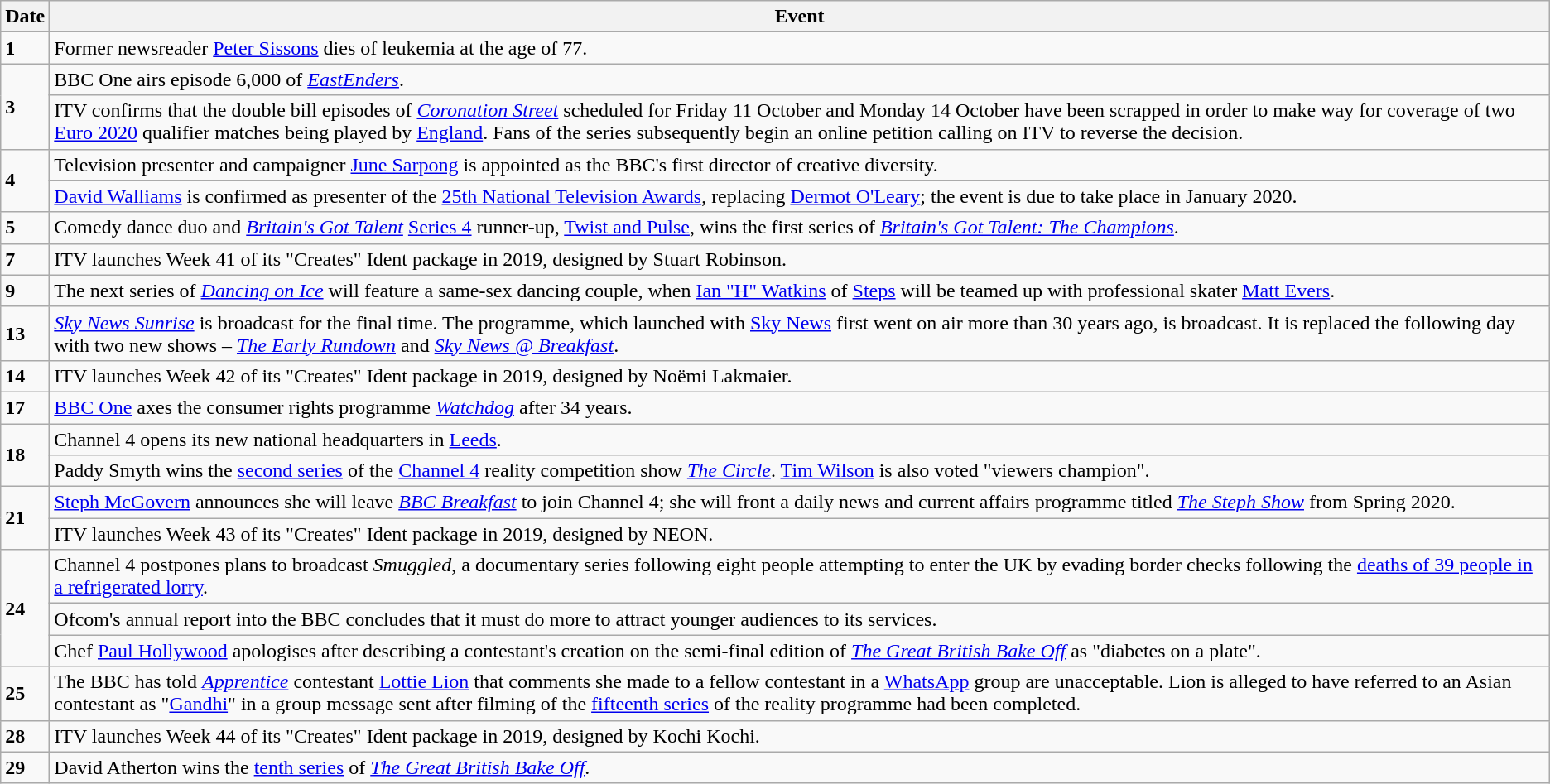<table class="wikitable">
<tr>
<th>Date</th>
<th>Event</th>
</tr>
<tr>
<td><strong>1</strong></td>
<td>Former newsreader <a href='#'>Peter Sissons</a> dies of leukemia at the age of 77.</td>
</tr>
<tr>
<td rowspan=2><strong>3</strong></td>
<td>BBC One airs episode 6,000 of <em><a href='#'>EastEnders</a></em>.</td>
</tr>
<tr>
<td>ITV confirms that the double bill episodes of <em><a href='#'>Coronation Street</a></em> scheduled for Friday 11 October and Monday 14 October have been scrapped in order to make way for coverage of two <a href='#'>Euro 2020</a> qualifier matches being played by <a href='#'>England</a>. Fans of the series subsequently begin an online petition calling on ITV to reverse the decision.</td>
</tr>
<tr>
<td rowspan=2><strong>4</strong></td>
<td>Television presenter and campaigner <a href='#'>June Sarpong</a> is appointed as the BBC's first director of creative diversity.</td>
</tr>
<tr>
<td><a href='#'>David Walliams</a> is confirmed as presenter of the <a href='#'>25th National Television Awards</a>, replacing <a href='#'>Dermot O'Leary</a>; the event is due to take place in January 2020.</td>
</tr>
<tr>
<td><strong>5</strong></td>
<td>Comedy dance duo and <em><a href='#'>Britain's Got Talent</a></em> <a href='#'>Series 4</a> runner-up, <a href='#'>Twist and Pulse</a>, wins the first series of <em><a href='#'>Britain's Got Talent: The Champions</a></em>.</td>
</tr>
<tr>
<td><strong>7</strong></td>
<td>ITV launches Week 41 of its "Creates" Ident package in 2019, designed by Stuart Robinson.</td>
</tr>
<tr>
<td><strong>9</strong></td>
<td>The next series of <em><a href='#'>Dancing on Ice</a></em> will feature a same-sex dancing couple, when <a href='#'>Ian "H" Watkins</a> of <a href='#'>Steps</a> will be teamed up with professional skater <a href='#'>Matt Evers</a>.</td>
</tr>
<tr>
<td><strong>13</strong></td>
<td><em><a href='#'>Sky News Sunrise</a></em> is broadcast for the final time. The programme, which launched with <a href='#'>Sky News</a> first went on air more than 30 years ago, is broadcast. It is replaced the following day with two new shows – <em><a href='#'>The Early Rundown</a></em> and <em><a href='#'>Sky News @ Breakfast</a></em>.</td>
</tr>
<tr>
<td><strong>14</strong></td>
<td>ITV launches Week 42 of its "Creates" Ident package in 2019, designed by Noëmi Lakmaier.</td>
</tr>
<tr>
<td rowspan=1><strong>17</strong></td>
<td><a href='#'>BBC One</a> axes the consumer rights programme <em><a href='#'>Watchdog</a></em> after 34 years.</td>
</tr>
<tr>
<td rowspan=2><strong>18</strong></td>
<td>Channel 4 opens its new national headquarters in <a href='#'>Leeds</a>.</td>
</tr>
<tr>
<td>Paddy Smyth wins the <a href='#'>second series</a> of the <a href='#'>Channel 4</a> reality competition show <em><a href='#'>The Circle</a></em>. <a href='#'>Tim Wilson</a> is also voted "viewers champion".<br></td>
</tr>
<tr>
<td rowspan=2><strong>21</strong></td>
<td><a href='#'>Steph McGovern</a> announces she will leave <em><a href='#'>BBC Breakfast</a></em> to join Channel 4; she will front a daily news and current affairs programme titled <em><a href='#'>The Steph Show</a></em> from Spring 2020.</td>
</tr>
<tr>
<td>ITV launches Week 43 of its "Creates" Ident package in 2019, designed by NEON.</td>
</tr>
<tr>
<td rowspan=3><strong>24</strong></td>
<td>Channel 4 postpones plans to broadcast <em>Smuggled</em>, a documentary series following eight people attempting to enter the UK by evading border checks following the <a href='#'>deaths of 39 people in a refrigerated lorry</a>.</td>
</tr>
<tr>
<td>Ofcom's annual report into the BBC concludes that it must do more to attract younger audiences to its services.</td>
</tr>
<tr>
<td>Chef <a href='#'>Paul Hollywood</a> apologises after describing a contestant's creation on the semi-final edition of <em><a href='#'>The Great British Bake Off</a></em> as "diabetes on a plate".</td>
</tr>
<tr>
<td><strong>25</strong></td>
<td>The BBC has told <em><a href='#'>Apprentice</a></em> contestant <a href='#'>Lottie Lion</a> that comments she made to a fellow contestant in a <a href='#'>WhatsApp</a> group are unacceptable. Lion is alleged to have referred to an Asian contestant as "<a href='#'>Gandhi</a>" in a group message sent after filming of the <a href='#'>fifteenth series</a> of the reality programme had been completed.</td>
</tr>
<tr>
<td><strong>28</strong></td>
<td>ITV launches Week 44 of its "Creates" Ident package in 2019, designed by Kochi Kochi.</td>
</tr>
<tr>
<td><strong>29</strong></td>
<td>David Atherton wins the <a href='#'>tenth series</a> of <em><a href='#'>The Great British Bake Off</a></em>.</td>
</tr>
</table>
